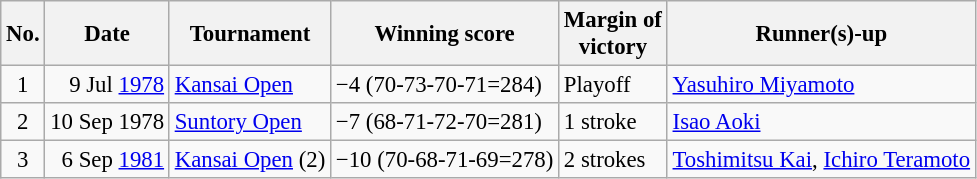<table class="wikitable" style="font-size:95%;">
<tr>
<th>No.</th>
<th>Date</th>
<th>Tournament</th>
<th>Winning score</th>
<th>Margin of<br>victory</th>
<th>Runner(s)-up</th>
</tr>
<tr>
<td align=center>1</td>
<td align=right>9 Jul <a href='#'>1978</a></td>
<td><a href='#'>Kansai Open</a></td>
<td>−4 (70-73-70-71=284)</td>
<td>Playoff</td>
<td> <a href='#'>Yasuhiro Miyamoto</a></td>
</tr>
<tr>
<td align=center>2</td>
<td align=right>10 Sep 1978</td>
<td><a href='#'>Suntory Open</a></td>
<td>−7 (68-71-72-70=281)</td>
<td>1 stroke</td>
<td> <a href='#'>Isao Aoki</a></td>
</tr>
<tr>
<td align=center>3</td>
<td align=right>6 Sep <a href='#'>1981</a></td>
<td><a href='#'>Kansai Open</a> (2)</td>
<td>−10 (70-68-71-69=278)</td>
<td>2 strokes</td>
<td> <a href='#'>Toshimitsu Kai</a>,  <a href='#'>Ichiro Teramoto</a></td>
</tr>
</table>
